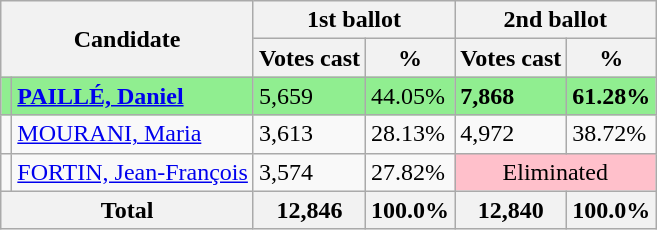<table class="wikitable">
<tr>
<th rowspan="2" colspan="2">Candidate</th>
<th colspan="2">1st ballot</th>
<th colspan="2">2nd ballot</th>
</tr>
<tr>
<th>Votes cast</th>
<th>%</th>
<th>Votes cast</th>
<th>%</th>
</tr>
<tr style="background:lightgreen;">
<td></td>
<td><strong><a href='#'>PAILLÉ, Daniel</a></strong></td>
<td>5,659</td>
<td>44.05%</td>
<td><strong>7,868</strong></td>
<td><strong>61.28%</strong></td>
</tr>
<tr>
<td></td>
<td><a href='#'>MOURANI, Maria</a></td>
<td>3,613</td>
<td>28.13%</td>
<td>4,972</td>
<td>38.72%</td>
</tr>
<tr>
<td></td>
<td><a href='#'>FORTIN, Jean-François</a></td>
<td>3,574</td>
<td>27.82%</td>
<td style="text-align:center; background:pink;" colspan="2">Eliminated</td>
</tr>
<tr>
<th colspan="2">Total</th>
<th>12,846</th>
<th>100.0%</th>
<th>12,840</th>
<th>100.0%</th>
</tr>
</table>
